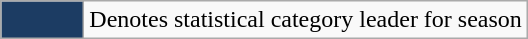<table class="wikitable">
<tr>
<td style="background:#1C3C63; color:white; border:1px solid #aaa; width:3em;"></td>
<td>Denotes statistical category leader for season</td>
</tr>
</table>
